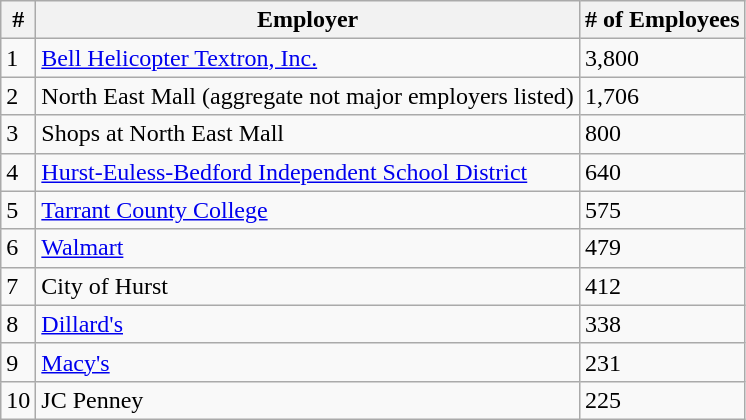<table class="wikitable" border="1">
<tr>
<th>#</th>
<th>Employer</th>
<th># of Employees</th>
</tr>
<tr>
<td>1</td>
<td><a href='#'>Bell Helicopter Textron, Inc.</a></td>
<td>3,800</td>
</tr>
<tr>
<td>2</td>
<td>North East Mall (aggregate not major employers listed)</td>
<td>1,706</td>
</tr>
<tr>
<td>3</td>
<td>Shops at North East Mall</td>
<td>800</td>
</tr>
<tr>
<td>4</td>
<td><a href='#'>Hurst-Euless-Bedford Independent School District</a></td>
<td>640</td>
</tr>
<tr>
<td>5</td>
<td><a href='#'>Tarrant County College</a></td>
<td>575</td>
</tr>
<tr>
<td>6</td>
<td><a href='#'>Walmart</a></td>
<td>479</td>
</tr>
<tr>
<td>7</td>
<td>City of Hurst</td>
<td>412</td>
</tr>
<tr>
<td>8</td>
<td><a href='#'>Dillard's</a></td>
<td>338</td>
</tr>
<tr>
<td>9</td>
<td><a href='#'>Macy's</a></td>
<td>231</td>
</tr>
<tr>
<td>10</td>
<td>JC Penney</td>
<td>225</td>
</tr>
</table>
